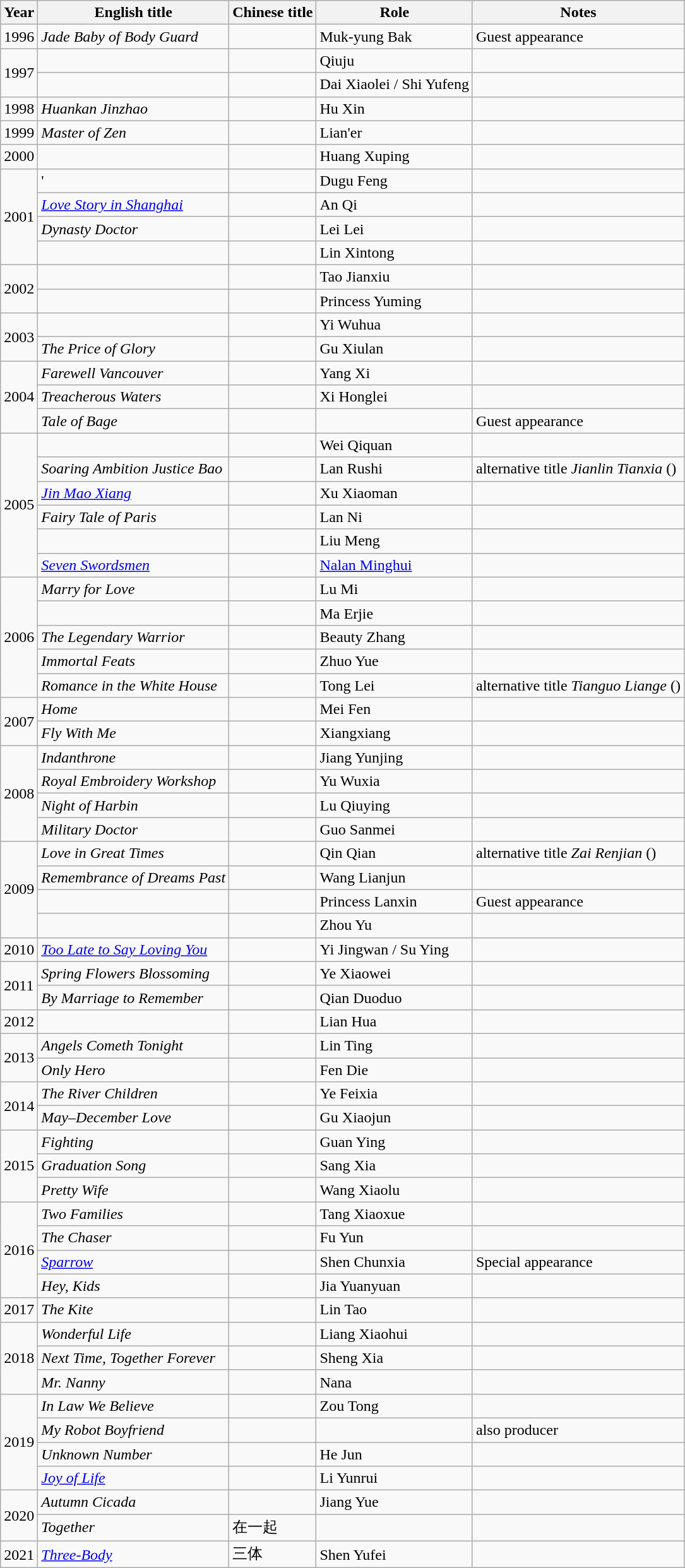<table class="wikitable">
<tr>
<th>Year</th>
<th>English title</th>
<th>Chinese title</th>
<th>Role</th>
<th>Notes</th>
</tr>
<tr>
<td>1996</td>
<td><em>Jade Baby of Body Guard</em></td>
<td></td>
<td>Muk-yung Bak</td>
<td>Guest appearance</td>
</tr>
<tr>
<td rowspan=2>1997</td>
<td></td>
<td></td>
<td>Qiuju</td>
<td></td>
</tr>
<tr>
<td></td>
<td></td>
<td>Dai Xiaolei / Shi Yufeng</td>
<td></td>
</tr>
<tr>
<td>1998</td>
<td><em>Huankan Jinzhao</em></td>
<td></td>
<td>Hu Xin</td>
<td></td>
</tr>
<tr>
<td>1999</td>
<td><em>Master of Zen</em></td>
<td></td>
<td>Lian'er</td>
<td></td>
</tr>
<tr>
<td>2000</td>
<td></td>
<td></td>
<td>Huang Xuping</td>
<td></td>
</tr>
<tr>
<td rowspan=4>2001</td>
<td>'</td>
<td></td>
<td>Dugu Feng</td>
<td></td>
</tr>
<tr>
<td><em><a href='#'>Love Story in Shanghai</a></em></td>
<td></td>
<td>An Qi</td>
<td></td>
</tr>
<tr>
<td><em>Dynasty Doctor</em></td>
<td></td>
<td>Lei Lei</td>
<td></td>
</tr>
<tr>
<td></td>
<td></td>
<td>Lin Xintong</td>
<td></td>
</tr>
<tr>
<td rowspan=2>2002</td>
<td></td>
<td></td>
<td>Tao Jianxiu</td>
<td></td>
</tr>
<tr>
<td></td>
<td></td>
<td>Princess Yuming</td>
<td></td>
</tr>
<tr>
<td rowspan=2>2003</td>
<td></td>
<td></td>
<td>Yi Wuhua</td>
<td></td>
</tr>
<tr>
<td><em>The Price of Glory</em></td>
<td></td>
<td>Gu Xiulan</td>
<td></td>
</tr>
<tr>
<td rowspan=3>2004</td>
<td><em>Farewell Vancouver</em></td>
<td></td>
<td>Yang Xi</td>
<td></td>
</tr>
<tr>
<td><em>Treacherous Waters</em></td>
<td></td>
<td>Xi Honglei</td>
<td></td>
</tr>
<tr>
<td><em>Tale of Bage</em></td>
<td></td>
<td></td>
<td>Guest appearance</td>
</tr>
<tr>
<td rowspan=6>2005</td>
<td></td>
<td></td>
<td>Wei Qiquan</td>
<td></td>
</tr>
<tr>
<td><em>Soaring Ambition Justice Bao</em></td>
<td></td>
<td>Lan Rushi</td>
<td>alternative title <em>Jianlin Tianxia</em> ()</td>
</tr>
<tr>
<td><em><a href='#'>Jin Mao Xiang</a></em></td>
<td></td>
<td>Xu Xiaoman</td>
<td></td>
</tr>
<tr>
<td><em>Fairy Tale of Paris</em></td>
<td></td>
<td>Lan Ni</td>
<td></td>
</tr>
<tr>
<td></td>
<td></td>
<td>Liu Meng</td>
<td></td>
</tr>
<tr>
<td><em><a href='#'>Seven Swordsmen</a></em></td>
<td></td>
<td><a href='#'>Nalan Minghui</a></td>
<td></td>
</tr>
<tr>
<td rowspan=5>2006</td>
<td><em>Marry for Love</em></td>
<td></td>
<td>Lu Mi</td>
<td></td>
</tr>
<tr>
<td></td>
<td></td>
<td>Ma Erjie</td>
<td></td>
</tr>
<tr>
<td><em>The Legendary Warrior</em></td>
<td></td>
<td>Beauty Zhang</td>
<td></td>
</tr>
<tr>
<td><em>Immortal Feats</em></td>
<td></td>
<td>Zhuo Yue</td>
<td></td>
</tr>
<tr>
<td><em>Romance in the White House</em></td>
<td></td>
<td>Tong Lei</td>
<td>alternative title <em>Tianguo Liange</em> ()</td>
</tr>
<tr>
<td rowspan=2>2007</td>
<td><em>Home</em></td>
<td></td>
<td>Mei Fen</td>
<td></td>
</tr>
<tr>
<td><em>Fly With Me</em></td>
<td></td>
<td>Xiangxiang</td>
<td></td>
</tr>
<tr>
<td rowspan=4>2008</td>
<td><em>Indanthrone</em></td>
<td></td>
<td>Jiang Yunjing</td>
<td></td>
</tr>
<tr>
<td><em>Royal Embroidery Workshop</em></td>
<td></td>
<td>Yu Wuxia</td>
<td></td>
</tr>
<tr>
<td><em>Night of Harbin</em></td>
<td></td>
<td>Lu Qiuying</td>
<td></td>
</tr>
<tr>
<td><em>Military Doctor</em></td>
<td></td>
<td>Guo Sanmei</td>
<td></td>
</tr>
<tr>
<td rowspan=4>2009</td>
<td><em>Love in Great Times</em></td>
<td></td>
<td>Qin Qian</td>
<td>alternative title <em>Zai Renjian</em> ()</td>
</tr>
<tr>
<td><em>Remembrance of Dreams Past</em></td>
<td></td>
<td>Wang Lianjun</td>
<td></td>
</tr>
<tr>
<td></td>
<td></td>
<td>Princess Lanxin</td>
<td>Guest appearance</td>
</tr>
<tr>
<td></td>
<td></td>
<td>Zhou Yu</td>
<td></td>
</tr>
<tr>
<td>2010</td>
<td><em><a href='#'>Too Late to Say Loving You</a></em></td>
<td></td>
<td>Yi Jingwan / Su Ying</td>
<td></td>
</tr>
<tr>
<td rowspan=2>2011</td>
<td><em>Spring Flowers Blossoming</em></td>
<td></td>
<td>Ye Xiaowei</td>
<td></td>
</tr>
<tr>
<td><em>By Marriage to Remember</em></td>
<td></td>
<td>Qian Duoduo</td>
<td></td>
</tr>
<tr>
<td>2012</td>
<td></td>
<td></td>
<td>Lian Hua</td>
<td></td>
</tr>
<tr>
<td rowspan=2>2013</td>
<td><em>Angels Cometh Tonight</em></td>
<td></td>
<td>Lin Ting</td>
<td></td>
</tr>
<tr>
<td><em>Only Hero</em></td>
<td></td>
<td>Fen Die</td>
<td></td>
</tr>
<tr>
<td rowspan=2>2014</td>
<td><em>The River Children</em></td>
<td></td>
<td>Ye Feixia</td>
<td></td>
</tr>
<tr>
<td><em>May–December Love</em></td>
<td></td>
<td>Gu Xiaojun</td>
<td></td>
</tr>
<tr>
<td rowspan=3>2015</td>
<td><em>Fighting</em></td>
<td></td>
<td>Guan Ying</td>
<td></td>
</tr>
<tr>
<td><em>Graduation Song</em></td>
<td></td>
<td>Sang Xia</td>
<td></td>
</tr>
<tr>
<td><em>Pretty Wife</em></td>
<td></td>
<td>Wang Xiaolu</td>
<td></td>
</tr>
<tr>
<td rowspan=4>2016</td>
<td><em>Two Families</em></td>
<td></td>
<td>Tang Xiaoxue</td>
<td></td>
</tr>
<tr>
<td><em>The Chaser</em></td>
<td></td>
<td>Fu Yun</td>
<td></td>
</tr>
<tr>
<td><em><a href='#'>Sparrow</a></em></td>
<td></td>
<td>Shen Chunxia</td>
<td>Special appearance</td>
</tr>
<tr>
<td><em>Hey, Kids</em></td>
<td></td>
<td>Jia Yuanyuan</td>
<td></td>
</tr>
<tr>
<td>2017</td>
<td><em>The Kite</em></td>
<td></td>
<td>Lin Tao</td>
<td></td>
</tr>
<tr>
<td rowspan=3>2018</td>
<td><em>Wonderful Life</em></td>
<td></td>
<td>Liang Xiaohui</td>
<td></td>
</tr>
<tr>
<td><em>Next Time, Together Forever</em></td>
<td></td>
<td>Sheng Xia</td>
<td></td>
</tr>
<tr>
<td><em>Mr. Nanny</em></td>
<td></td>
<td>Nana</td>
<td></td>
</tr>
<tr>
<td rowspan=4>2019</td>
<td><em>In Law We Believe</em></td>
<td></td>
<td>Zou Tong</td>
<td></td>
</tr>
<tr>
<td><em>My Robot Boyfriend</em></td>
<td></td>
<td></td>
<td>also producer</td>
</tr>
<tr>
<td><em>Unknown Number</em></td>
<td></td>
<td>He Jun</td>
<td></td>
</tr>
<tr>
<td><em><a href='#'>Joy of Life</a></em></td>
<td></td>
<td>Li Yunrui</td>
<td></td>
</tr>
<tr>
<td rowspan=2>2020</td>
<td><em>Autumn Cicada</em></td>
<td></td>
<td>Jiang Yue</td>
<td></td>
</tr>
<tr>
<td><em>Together</em></td>
<td>在一起</td>
<td></td>
<td></td>
</tr>
<tr>
<td>2021</td>
<td><em><a href='#'>Three-Body</a></em></td>
<td>三体</td>
<td>Shen Yufei</td>
<td></td>
</tr>
</table>
